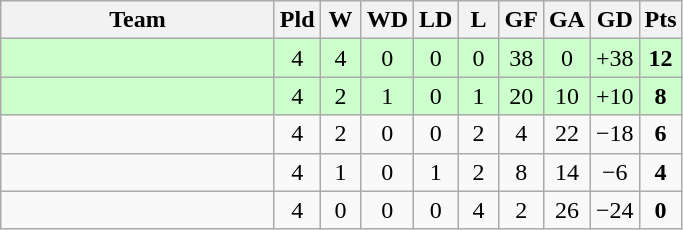<table class="wikitable" style="text-align:center">
<tr>
<th width=175>Team</th>
<th width=20>Pld</th>
<th width=20>W</th>
<th width=20>WD</th>
<th width=20>LD</th>
<th width=20>L</th>
<th width=20>GF</th>
<th width=20>GA</th>
<th width=20>GD</th>
<th width=20>Pts</th>
</tr>
<tr bgcolor=ccffcc>
<td align=left></td>
<td>4</td>
<td>4</td>
<td>0</td>
<td>0</td>
<td>0</td>
<td>38</td>
<td>0</td>
<td>+38</td>
<td><strong>12</strong></td>
</tr>
<tr bgcolor=ccffcc>
<td align=left></td>
<td>4</td>
<td>2</td>
<td>1</td>
<td>0</td>
<td>1</td>
<td>20</td>
<td>10</td>
<td>+10</td>
<td><strong>8</strong></td>
</tr>
<tr>
<td align=left></td>
<td>4</td>
<td>2</td>
<td>0</td>
<td>0</td>
<td>2</td>
<td>4</td>
<td>22</td>
<td>−18</td>
<td><strong>6</strong></td>
</tr>
<tr>
<td align=left></td>
<td>4</td>
<td>1</td>
<td>0</td>
<td>1</td>
<td>2</td>
<td>8</td>
<td>14</td>
<td>−6</td>
<td><strong>4</strong></td>
</tr>
<tr>
<td align=left></td>
<td>4</td>
<td>0</td>
<td>0</td>
<td>0</td>
<td>4</td>
<td>2</td>
<td>26</td>
<td>−24</td>
<td><strong>0</strong></td>
</tr>
</table>
